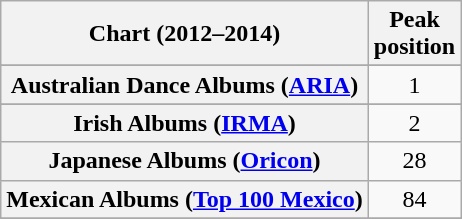<table class="wikitable sortable plainrowheaders" style="text-align:center">
<tr>
<th scope="col">Chart (2012–2014)</th>
<th scope="col">Peak<br>position</th>
</tr>
<tr>
</tr>
<tr>
<th scope="row">Australian Dance Albums (<a href='#'>ARIA</a>)</th>
<td>1</td>
</tr>
<tr>
</tr>
<tr>
</tr>
<tr>
</tr>
<tr>
</tr>
<tr>
</tr>
<tr>
</tr>
<tr>
</tr>
<tr>
</tr>
<tr>
<th scope="row">Irish Albums (<a href='#'>IRMA</a>)</th>
<td style="text-align:center">2</td>
</tr>
<tr>
<th scope="row">Japanese Albums (<a href='#'>Oricon</a>)</th>
<td>28</td>
</tr>
<tr>
<th scope="row">Mexican Albums (<a href='#'>Top 100 Mexico</a>)</th>
<td>84</td>
</tr>
<tr>
</tr>
<tr>
</tr>
<tr>
</tr>
<tr>
</tr>
<tr>
</tr>
<tr>
</tr>
<tr>
</tr>
<tr>
</tr>
<tr>
</tr>
<tr>
</tr>
</table>
